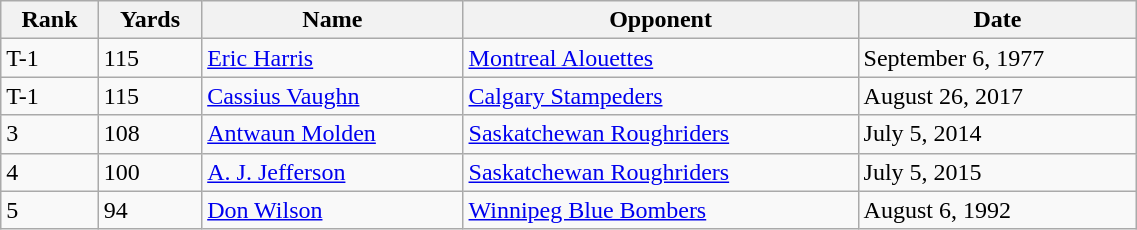<table class="wikitable" style="width:60%; text-align:left; border-collapse:collapse;">
<tr>
<th>Rank</th>
<th>Yards</th>
<th>Name</th>
<th>Opponent</th>
<th>Date</th>
</tr>
<tr>
<td>T-1</td>
<td>115</td>
<td><a href='#'>Eric Harris</a></td>
<td><a href='#'>Montreal Alouettes</a></td>
<td>September 6, 1977</td>
</tr>
<tr>
<td>T-1</td>
<td>115</td>
<td><a href='#'>Cassius Vaughn</a></td>
<td><a href='#'>Calgary Stampeders</a></td>
<td>August 26, 2017</td>
</tr>
<tr>
<td>3</td>
<td>108</td>
<td><a href='#'>Antwaun Molden</a></td>
<td><a href='#'>Saskatchewan Roughriders</a></td>
<td>July 5, 2014</td>
</tr>
<tr>
<td>4</td>
<td>100</td>
<td><a href='#'>A. J. Jefferson</a></td>
<td><a href='#'>Saskatchewan Roughriders</a></td>
<td>July 5, 2015</td>
</tr>
<tr>
<td>5</td>
<td>94</td>
<td><a href='#'>Don Wilson</a></td>
<td><a href='#'>Winnipeg Blue Bombers</a></td>
<td>August 6, 1992</td>
</tr>
</table>
